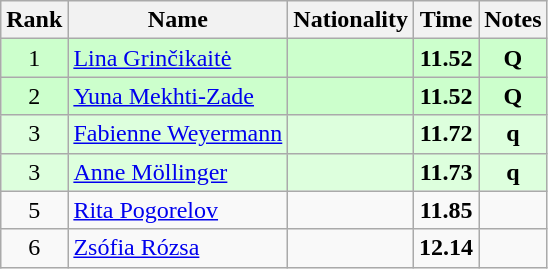<table class="wikitable sortable" style="text-align:center">
<tr>
<th>Rank</th>
<th>Name</th>
<th>Nationality</th>
<th>Time</th>
<th>Notes</th>
</tr>
<tr bgcolor=ccffcc>
<td>1</td>
<td align=left><a href='#'>Lina Grinčikaitė</a></td>
<td align=left></td>
<td><strong>11.52</strong></td>
<td><strong>Q</strong></td>
</tr>
<tr bgcolor=ccffcc>
<td>2</td>
<td align=left><a href='#'>Yuna Mekhti-Zade</a></td>
<td align=left></td>
<td><strong>11.52</strong></td>
<td><strong>Q</strong></td>
</tr>
<tr bgcolor=ddffdd>
<td>3</td>
<td align=left><a href='#'>Fabienne Weyermann</a></td>
<td align=left></td>
<td><strong>11.72</strong></td>
<td><strong>q</strong></td>
</tr>
<tr bgcolor=ddffdd>
<td>3</td>
<td align=left><a href='#'>Anne Möllinger</a></td>
<td align=left></td>
<td><strong>11.73</strong></td>
<td><strong>q</strong></td>
</tr>
<tr>
<td>5</td>
<td align=left><a href='#'>Rita Pogorelov</a></td>
<td align=left></td>
<td><strong>11.85</strong></td>
<td></td>
</tr>
<tr>
<td>6</td>
<td align=left><a href='#'>Zsófia Rózsa</a></td>
<td align=left></td>
<td><strong>12.14</strong></td>
<td></td>
</tr>
</table>
